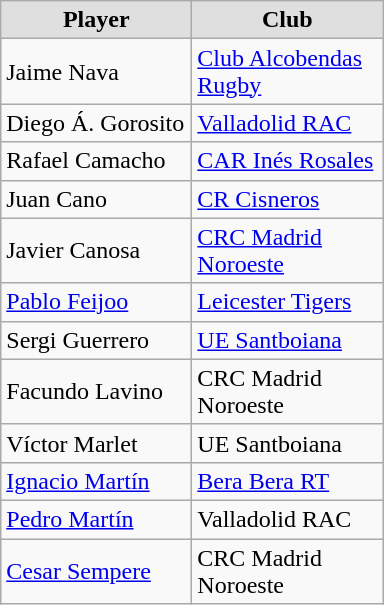<table class="wikitable">
<tr align="center" bgcolor="#dfdfdf">
<td width="120"><strong>Player</strong></td>
<td width="120"><strong>Club</strong></td>
</tr>
<tr align="left">
<td>Jaime Nava</td>
<td> <a href='#'>Club Alcobendas Rugby</a></td>
</tr>
<tr align="left">
<td>Diego Á. Gorosito</td>
<td> <a href='#'>Valladolid RAC</a></td>
</tr>
<tr align="left">
<td>Rafael Camacho</td>
<td> <a href='#'>CAR Inés Rosales</a></td>
</tr>
<tr align="left">
<td>Juan Cano</td>
<td> <a href='#'>CR Cisneros</a></td>
</tr>
<tr align="left">
<td>Javier Canosa</td>
<td> <a href='#'>CRC Madrid Noroeste</a></td>
</tr>
<tr align="left">
<td><a href='#'>Pablo Feijoo</a></td>
<td> <a href='#'>Leicester Tigers</a></td>
</tr>
<tr align="left">
<td>Sergi Guerrero</td>
<td> <a href='#'>UE Santboiana</a></td>
</tr>
<tr align="left">
<td>Facundo Lavino</td>
<td> CRC Madrid Noroeste</td>
</tr>
<tr align="left">
<td>Víctor Marlet</td>
<td> UE Santboiana</td>
</tr>
<tr align="left">
<td><a href='#'>Ignacio Martín</a></td>
<td> <a href='#'>Bera Bera RT</a></td>
</tr>
<tr align="left">
<td><a href='#'>Pedro Martín</a></td>
<td> Valladolid RAC</td>
</tr>
<tr align="left">
<td><a href='#'>Cesar Sempere</a></td>
<td> CRC Madrid Noroeste</td>
</tr>
</table>
